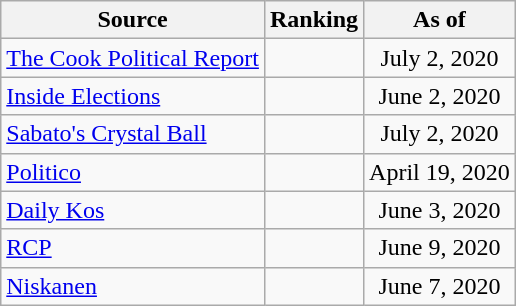<table class="wikitable" style="text-align:center">
<tr>
<th>Source</th>
<th>Ranking</th>
<th>As of</th>
</tr>
<tr>
<td align=left><a href='#'>The Cook Political Report</a></td>
<td></td>
<td>July 2, 2020</td>
</tr>
<tr>
<td align=left><a href='#'>Inside Elections</a></td>
<td></td>
<td>June 2, 2020</td>
</tr>
<tr>
<td align=left><a href='#'>Sabato's Crystal Ball</a></td>
<td></td>
<td>July 2, 2020</td>
</tr>
<tr>
<td align="left"><a href='#'>Politico</a></td>
<td></td>
<td>April 19, 2020</td>
</tr>
<tr>
<td align="left"><a href='#'>Daily Kos</a></td>
<td></td>
<td>June 3, 2020</td>
</tr>
<tr>
<td align="left"><a href='#'>RCP</a></td>
<td></td>
<td>June 9, 2020</td>
</tr>
<tr>
<td align="left"><a href='#'>Niskanen</a></td>
<td></td>
<td>June 7, 2020</td>
</tr>
</table>
